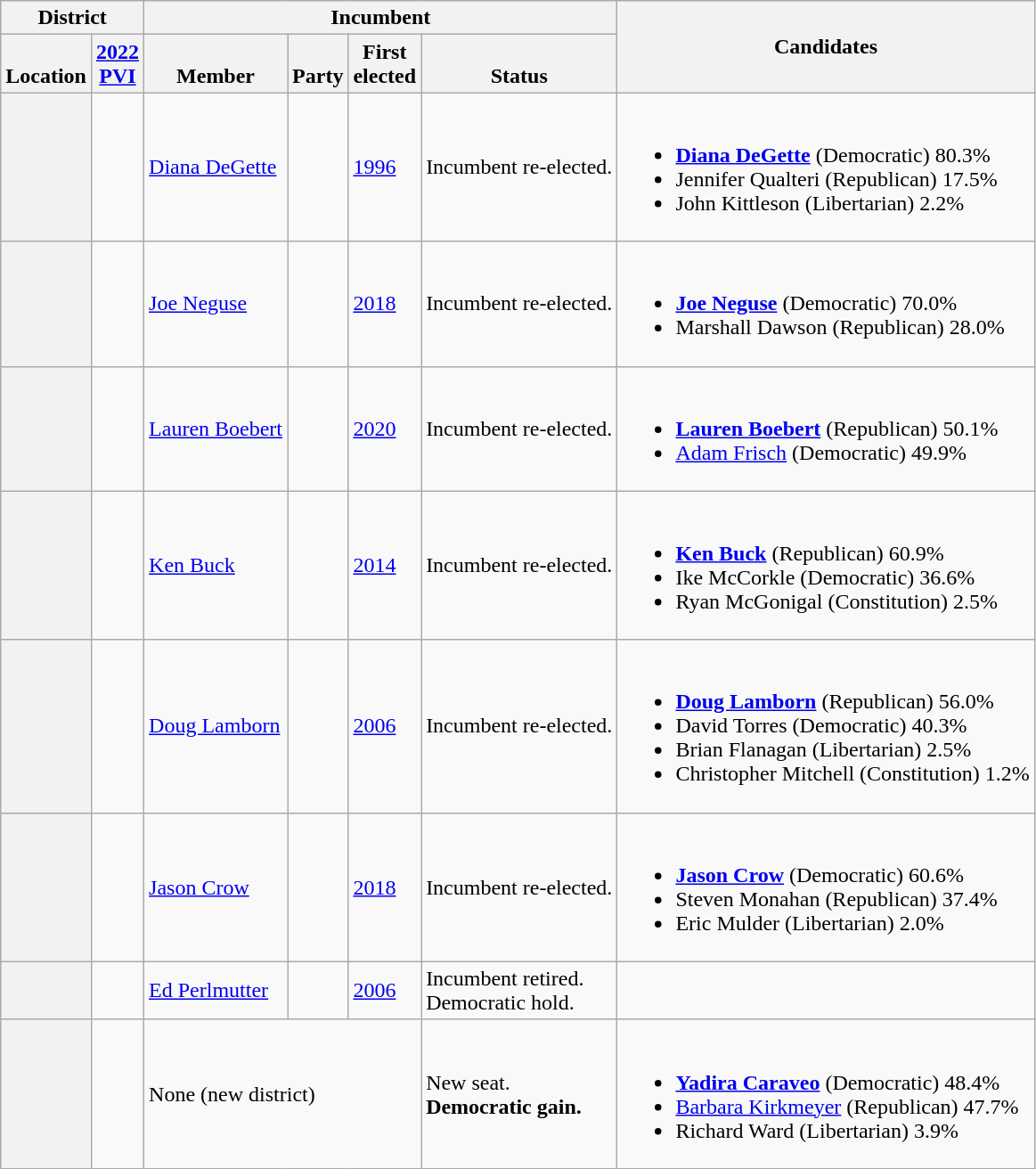<table class="wikitable sortable">
<tr>
<th colspan=2>District</th>
<th colspan=4>Incumbent</th>
<th rowspan=2 class="unsortable">Candidates</th>
</tr>
<tr valign=bottom>
<th>Location</th>
<th><a href='#'>2022<br>PVI</a></th>
<th>Member</th>
<th>Party</th>
<th>First<br>elected</th>
<th>Status</th>
</tr>
<tr>
<th></th>
<td></td>
<td><a href='#'>Diana DeGette</a></td>
<td></td>
<td><a href='#'>1996</a></td>
<td>Incumbent re-elected.</td>
<td nowrap><br><ul><li> <strong><a href='#'>Diana DeGette</a></strong> (Democratic) 80.3%</li><li>Jennifer Qualteri (Republican) 17.5%</li><li>John Kittleson (Libertarian) 2.2%</li></ul></td>
</tr>
<tr>
<th></th>
<td></td>
<td><a href='#'>Joe Neguse</a></td>
<td></td>
<td><a href='#'>2018</a></td>
<td>Incumbent re-elected.</td>
<td nowrap><br><ul><li> <strong><a href='#'>Joe Neguse</a></strong> (Democratic) 70.0%</li><li>Marshall Dawson (Republican) 28.0%</li></ul></td>
</tr>
<tr>
<th></th>
<td></td>
<td><a href='#'>Lauren Boebert</a></td>
<td></td>
<td><a href='#'>2020</a></td>
<td>Incumbent re-elected.</td>
<td nowrap><br><ul><li> <strong><a href='#'>Lauren Boebert</a></strong> (Republican) 50.1%</li><li><a href='#'>Adam Frisch</a> (Democratic) 49.9%</li></ul></td>
</tr>
<tr>
<th></th>
<td></td>
<td><a href='#'>Ken Buck</a></td>
<td></td>
<td><a href='#'>2014</a></td>
<td>Incumbent re-elected.</td>
<td nowrap><br><ul><li> <strong><a href='#'>Ken Buck</a></strong> (Republican) 60.9%</li><li>Ike McCorkle (Democratic) 36.6%</li><li>Ryan McGonigal (Constitution) 2.5%</li></ul></td>
</tr>
<tr>
<th></th>
<td></td>
<td><a href='#'>Doug Lamborn</a></td>
<td></td>
<td><a href='#'>2006</a></td>
<td>Incumbent re-elected.</td>
<td nowrap><br><ul><li> <strong><a href='#'>Doug Lamborn</a></strong> (Republican) 56.0%</li><li>David Torres (Democratic) 40.3%</li><li>Brian Flanagan (Libertarian) 2.5%</li><li>Christopher Mitchell (Constitution) 1.2%</li></ul></td>
</tr>
<tr>
<th></th>
<td></td>
<td><a href='#'>Jason Crow</a></td>
<td></td>
<td><a href='#'>2018</a></td>
<td>Incumbent re-elected.</td>
<td nowrap><br><ul><li> <strong><a href='#'>Jason Crow</a></strong> (Democratic) 60.6%</li><li>Steven Monahan (Republican) 37.4%</li><li>Eric Mulder (Libertarian) 2.0%</li></ul></td>
</tr>
<tr>
<th></th>
<td></td>
<td><a href='#'>Ed Perlmutter</a></td>
<td></td>
<td><a href='#'>2006</a></td>
<td>Incumbent retired.<br>Democratic hold.</td>
<td nowrap></td>
</tr>
<tr>
<th></th>
<td></td>
<td colspan=3>None (new district)</td>
<td>New seat.<br><strong>Democratic gain.</strong></td>
<td nowrap><br><ul><li> <strong><a href='#'>Yadira Caraveo</a></strong> (Democratic) 48.4%</li><li><a href='#'>Barbara Kirkmeyer</a> (Republican) 47.7%</li><li>Richard Ward (Libertarian) 3.9%</li></ul></td>
</tr>
</table>
